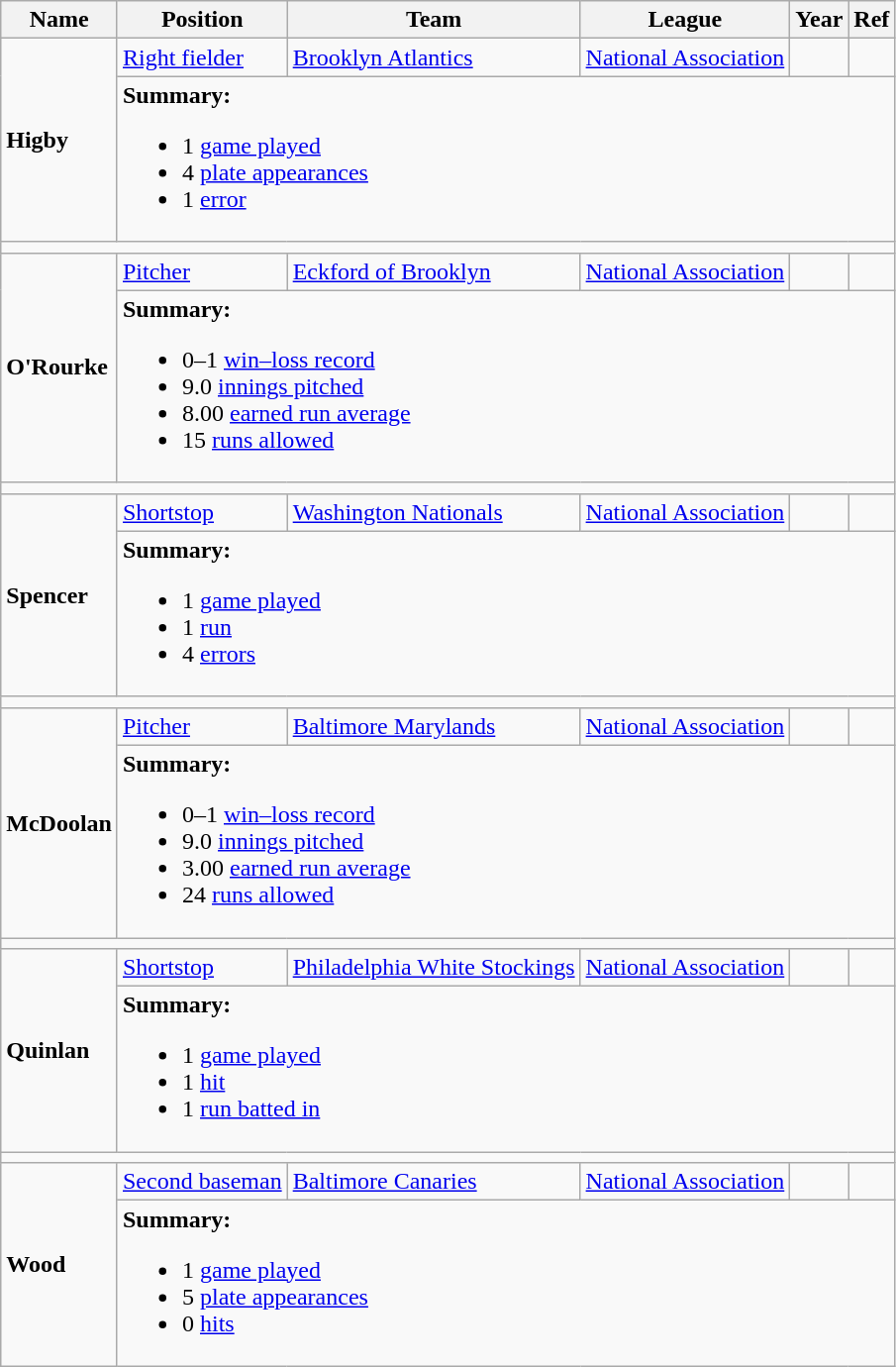<table class="wikitable">
<tr>
<th>Name</th>
<th>Position</th>
<th>Team</th>
<th>League</th>
<th>Year</th>
<th>Ref</th>
</tr>
<tr>
<td rowspan="2"><strong>Higby</strong></td>
<td><a href='#'>Right fielder</a></td>
<td><a href='#'>Brooklyn Atlantics</a></td>
<td><a href='#'>National Association</a></td>
<td></td>
<td></td>
</tr>
<tr>
<td colspan="5"><strong>Summary:</strong><br><ul><li>1 <a href='#'>game played</a></li><li>4 <a href='#'>plate appearances</a></li><li>1 <a href='#'>error</a></li></ul></td>
</tr>
<tr>
<td colspan="6"></td>
</tr>
<tr>
<td rowspan="2"><strong>O'Rourke</strong></td>
<td><a href='#'>Pitcher</a></td>
<td><a href='#'>Eckford of Brooklyn</a></td>
<td><a href='#'>National Association</a></td>
<td></td>
<td></td>
</tr>
<tr>
<td colspan="5"><strong>Summary:</strong><br><ul><li>0–1 <a href='#'>win–loss record</a></li><li>9.0 <a href='#'>innings pitched</a></li><li>8.00 <a href='#'>earned run average</a></li><li>15 <a href='#'>runs allowed</a></li></ul></td>
</tr>
<tr>
<td colspan="6"></td>
</tr>
<tr>
<td rowspan="2"><strong>Spencer</strong></td>
<td><a href='#'>Shortstop</a></td>
<td><a href='#'>Washington Nationals</a></td>
<td><a href='#'>National Association</a></td>
<td></td>
<td></td>
</tr>
<tr>
<td colspan="5"><strong>Summary:</strong><br><ul><li>1 <a href='#'>game played</a></li><li>1 <a href='#'>run</a></li><li>4 <a href='#'>errors</a></li></ul></td>
</tr>
<tr>
<td colspan="6"></td>
</tr>
<tr>
<td rowspan="2"><strong>McDoolan</strong></td>
<td><a href='#'>Pitcher</a></td>
<td><a href='#'>Baltimore Marylands</a></td>
<td><a href='#'>National Association</a></td>
<td></td>
<td></td>
</tr>
<tr>
<td colspan="5"><strong>Summary:</strong><br><ul><li>0–1 <a href='#'>win–loss record</a></li><li>9.0 <a href='#'>innings pitched</a></li><li>3.00 <a href='#'>earned run average</a></li><li>24 <a href='#'>runs allowed</a></li></ul></td>
</tr>
<tr>
<td colspan="6"></td>
</tr>
<tr>
<td rowspan="2"><strong>Quinlan</strong></td>
<td><a href='#'>Shortstop</a></td>
<td><a href='#'>Philadelphia White Stockings</a></td>
<td><a href='#'>National Association</a></td>
<td></td>
<td></td>
</tr>
<tr>
<td colspan="5"><strong>Summary:</strong><br><ul><li>1 <a href='#'>game played</a></li><li>1 <a href='#'>hit</a></li><li>1 <a href='#'>run batted in</a></li></ul></td>
</tr>
<tr>
<td colspan="6"></td>
</tr>
<tr>
<td rowspan="2"><strong>Wood</strong></td>
<td><a href='#'>Second baseman</a></td>
<td><a href='#'>Baltimore Canaries</a></td>
<td><a href='#'>National Association</a></td>
<td></td>
<td></td>
</tr>
<tr>
<td colspan="5"><strong>Summary:</strong><br><ul><li>1 <a href='#'>game played</a></li><li>5 <a href='#'>plate appearances</a></li><li>0 <a href='#'>hits</a></li></ul></td>
</tr>
</table>
